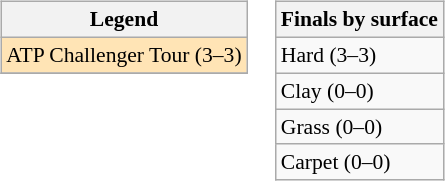<table>
<tr valign=top>
<td><br><table class=wikitable style=font-size:90%>
<tr>
<th>Legend</th>
</tr>
<tr bgcolor=moccasin>
<td>ATP Challenger Tour (3–3)</td>
</tr>
<tr bgcolor=cffcff>
</tr>
</table>
</td>
<td><br><table class=wikitable style=font-size:90%>
<tr>
<th>Finals by surface</th>
</tr>
<tr>
<td>Hard (3–3)</td>
</tr>
<tr>
<td>Clay (0–0)</td>
</tr>
<tr>
<td>Grass (0–0)</td>
</tr>
<tr>
<td>Carpet (0–0)</td>
</tr>
</table>
</td>
</tr>
</table>
